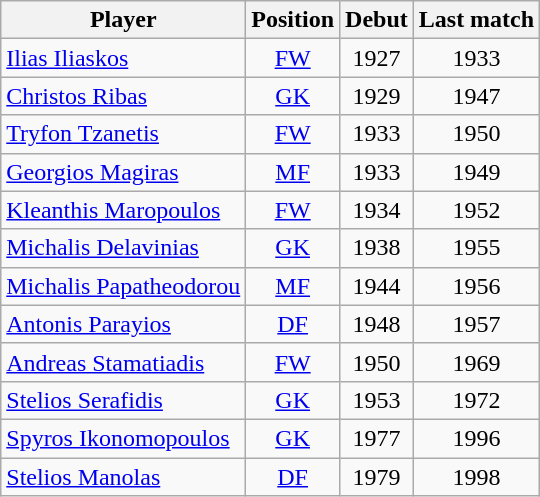<table class="wikitable" style="text-align:center;margin-left:1em">
<tr>
<th>Player</th>
<th>Position</th>
<th>Debut</th>
<th>Last match</th>
</tr>
<tr>
<td align="left"> <a href='#'>Ilias Iliaskos</a></td>
<td><a href='#'>FW</a></td>
<td>1927</td>
<td>1933</td>
</tr>
<tr>
<td align="left"> <a href='#'>Christos Ribas</a></td>
<td><a href='#'>GK</a></td>
<td>1929</td>
<td>1947</td>
</tr>
<tr>
<td align="left"> <a href='#'>Tryfon Tzanetis</a></td>
<td><a href='#'>FW</a></td>
<td>1933</td>
<td>1950</td>
</tr>
<tr>
<td align="left"> <a href='#'>Georgios Magiras</a></td>
<td><a href='#'>MF</a></td>
<td>1933</td>
<td>1949</td>
</tr>
<tr>
<td align="left"> <a href='#'>Kleanthis Maropoulos</a></td>
<td><a href='#'>FW</a></td>
<td>1934</td>
<td>1952</td>
</tr>
<tr>
<td align="left"> <a href='#'>Michalis Delavinias</a></td>
<td><a href='#'>GK</a></td>
<td>1938</td>
<td>1955</td>
</tr>
<tr>
<td align="left"> <a href='#'>Michalis Papatheodorou</a></td>
<td><a href='#'>MF</a></td>
<td>1944</td>
<td>1956</td>
</tr>
<tr>
<td align="left"> <a href='#'>Antonis Parayios</a></td>
<td><a href='#'>DF</a></td>
<td>1948</td>
<td>1957</td>
</tr>
<tr>
<td align="left"> <a href='#'>Andreas Stamatiadis</a></td>
<td><a href='#'>FW</a></td>
<td>1950</td>
<td>1969</td>
</tr>
<tr>
<td align="left"> <a href='#'>Stelios Serafidis</a></td>
<td><a href='#'>GK</a></td>
<td>1953</td>
<td>1972</td>
</tr>
<tr>
<td align="left"> <a href='#'>Spyros Ikonomopoulos</a></td>
<td><a href='#'>GK</a></td>
<td>1977</td>
<td>1996</td>
</tr>
<tr>
<td align="left"> <a href='#'>Stelios Manolas</a></td>
<td><a href='#'>DF</a></td>
<td>1979</td>
<td>1998</td>
</tr>
</table>
